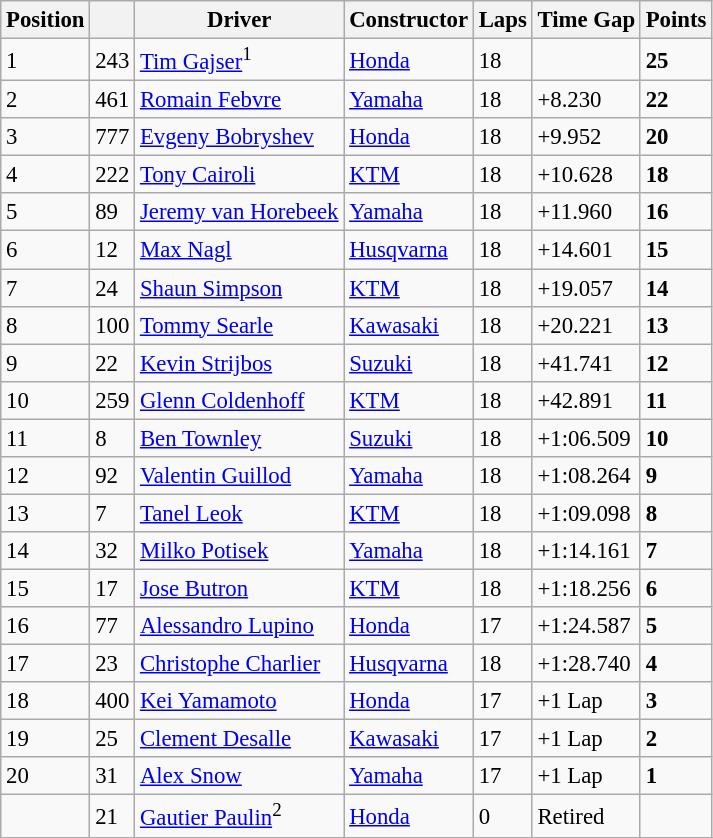<table class="wikitable" style="font-size:95%;">
<tr>
<th>Position</th>
<th></th>
<th>Driver</th>
<th>Constructor</th>
<th>Laps</th>
<th>Time Gap</th>
<th>Points</th>
</tr>
<tr>
<td>1</td>
<td>243</td>
<td> <a href='#'>Tim Gajser</a><sup>1</sup></td>
<td><a href='#'>Honda</a></td>
<td>18</td>
<td></td>
<td><strong>25</strong></td>
</tr>
<tr>
<td>2</td>
<td>461</td>
<td> <a href='#'>Romain Febvre</a></td>
<td><a href='#'>Yamaha</a></td>
<td>18</td>
<td>+8.230</td>
<td><strong>22</strong></td>
</tr>
<tr>
<td>3</td>
<td>777</td>
<td> <a href='#'>Evgeny Bobryshev</a></td>
<td><a href='#'>Honda</a></td>
<td>18</td>
<td>+9.952</td>
<td><strong>20</strong></td>
</tr>
<tr>
<td>4</td>
<td>222</td>
<td> <a href='#'>Tony Cairoli</a></td>
<td><a href='#'>KTM</a></td>
<td>18</td>
<td>+10.628</td>
<td><strong>18</strong></td>
</tr>
<tr>
<td>5</td>
<td>89</td>
<td> <a href='#'>Jeremy van Horebeek</a></td>
<td><a href='#'>Yamaha</a></td>
<td>18</td>
<td>+11.960</td>
<td><strong>16</strong></td>
</tr>
<tr>
<td>6</td>
<td>12</td>
<td> <a href='#'>Max Nagl</a></td>
<td><a href='#'>Husqvarna</a></td>
<td>18</td>
<td>+14.601</td>
<td><strong>15</strong></td>
</tr>
<tr>
<td>7</td>
<td>24</td>
<td> <a href='#'>Shaun Simpson</a></td>
<td><a href='#'>KTM</a></td>
<td>18</td>
<td>+19.057</td>
<td><strong>14</strong></td>
</tr>
<tr>
<td>8</td>
<td>100</td>
<td> <a href='#'>Tommy Searle</a></td>
<td><a href='#'>Kawasaki</a></td>
<td>18</td>
<td>+20.221</td>
<td><strong>13</strong></td>
</tr>
<tr>
<td>9</td>
<td>22</td>
<td> <a href='#'>Kevin Strijbos</a></td>
<td><a href='#'>Suzuki</a></td>
<td>18</td>
<td>+41.741</td>
<td><strong>12</strong></td>
</tr>
<tr>
<td>10</td>
<td>259</td>
<td> <a href='#'>Glenn Coldenhoff</a></td>
<td><a href='#'>KTM</a></td>
<td>18</td>
<td>+42.891</td>
<td><strong>11</strong></td>
</tr>
<tr>
<td>11</td>
<td>8</td>
<td> <a href='#'>Ben Townley</a></td>
<td><a href='#'>Suzuki</a></td>
<td>18</td>
<td>+1:06.509</td>
<td><strong>10</strong></td>
</tr>
<tr>
<td>12</td>
<td>92</td>
<td> <a href='#'>Valentin Guillod</a></td>
<td><a href='#'>Yamaha</a></td>
<td>18</td>
<td>+1:08.264</td>
<td><strong>9</strong></td>
</tr>
<tr>
<td>13</td>
<td>7</td>
<td> <a href='#'>Tanel Leok</a></td>
<td><a href='#'>KTM</a></td>
<td>18</td>
<td>+1:09.098</td>
<td><strong>8</strong></td>
</tr>
<tr>
<td>14</td>
<td>32</td>
<td> <a href='#'>Milko Potisek</a></td>
<td><a href='#'>Yamaha</a></td>
<td>18</td>
<td>+1:14.161</td>
<td><strong>7</strong></td>
</tr>
<tr>
<td>15</td>
<td>17</td>
<td> <a href='#'>Jose Butron</a></td>
<td><a href='#'>KTM</a></td>
<td>18</td>
<td>+1:18.256</td>
<td><strong>6</strong></td>
</tr>
<tr>
<td>16</td>
<td>77</td>
<td> <a href='#'>Alessandro Lupino</a></td>
<td><a href='#'>Honda</a></td>
<td>17</td>
<td>+1:24.587</td>
<td><strong>5</strong></td>
</tr>
<tr>
<td>17</td>
<td>23</td>
<td> <a href='#'>Christophe Charlier</a></td>
<td><a href='#'>Husqvarna</a></td>
<td>18</td>
<td>+1:28.740</td>
<td><strong>4</strong></td>
</tr>
<tr>
<td>18</td>
<td>400</td>
<td> <a href='#'>Kei Yamamoto</a></td>
<td><a href='#'>Honda</a></td>
<td>17</td>
<td>+1 Lap</td>
<td><strong>3</strong></td>
</tr>
<tr>
<td>19</td>
<td>25</td>
<td> <a href='#'>Clement Desalle</a></td>
<td><a href='#'>Kawasaki</a></td>
<td>17</td>
<td>+1 Lap</td>
<td><strong>2</strong></td>
</tr>
<tr>
<td>20</td>
<td>31</td>
<td> <a href='#'>Alex Snow</a></td>
<td><a href='#'>Yamaha</a></td>
<td>17</td>
<td>+1 Lap</td>
<td><strong>1</strong></td>
</tr>
<tr>
<td></td>
<td>21</td>
<td> <a href='#'>Gautier Paulin</a><sup>2</sup></td>
<td><a href='#'>Honda</a></td>
<td>0</td>
<td>Retired</td>
<td></td>
</tr>
<tr>
</tr>
</table>
